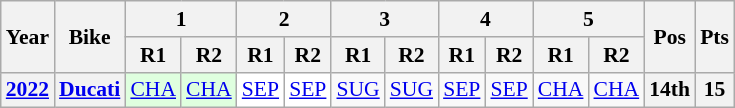<table class="wikitable" style="text-align:center; font-size:90%">
<tr>
<th valign="middle" rowspan=2>Year</th>
<th valign="middle" rowspan=2>Bike</th>
<th colspan=2>1</th>
<th colspan=2>2</th>
<th colspan=2>3</th>
<th colspan=2>4</th>
<th colspan=2>5</th>
<th rowspan=2>Pos</th>
<th rowspan=2>Pts</th>
</tr>
<tr>
<th>R1</th>
<th>R2</th>
<th>R1</th>
<th>R2</th>
<th>R1</th>
<th>R2</th>
<th>R1</th>
<th>R2</th>
<th>R1</th>
<th>R2</th>
</tr>
<tr>
<th><a href='#'>2022</a></th>
<th><a href='#'>Ducati</a></th>
<td style="background:#dfffdf;"><a href='#'>CHA</a><br></td>
<td style="background:#dfffdf;"><a href='#'>CHA</a><br></td>
<td style="background:#ffffff;"><a href='#'>SEP</a><br></td>
<td style="background:#ffffff;"><a href='#'>SEP</a><br></td>
<td><a href='#'>SUG</a></td>
<td><a href='#'>SUG</a></td>
<td><a href='#'>SEP</a></td>
<td><a href='#'>SEP</a></td>
<td><a href='#'>CHA</a></td>
<td><a href='#'>CHA</a></td>
<th>14th</th>
<th>15</th>
</tr>
</table>
